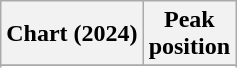<table class="wikitable sortable plainrowheaders" style="text-align:center">
<tr>
<th scope="col">Chart (2024)</th>
<th scope="col">Peak<br>position</th>
</tr>
<tr>
</tr>
<tr>
</tr>
</table>
